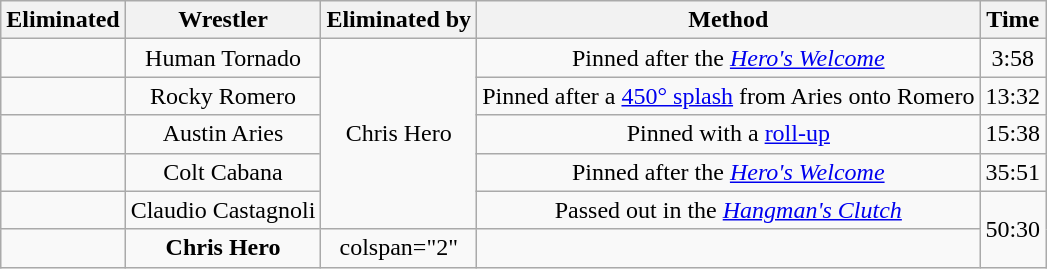<table class="wikitable sortable" style="text-align:center;">
<tr>
<th>Eliminated</th>
<th>Wrestler</th>
<th>Eliminated by</th>
<th>Method</th>
<th>Time</th>
</tr>
<tr>
<td></td>
<td>Human Tornado</td>
<td rowspan=5>Chris Hero</td>
<td>Pinned after the <em><a href='#'>Hero's Welcome</a></em></td>
<td>3:58</td>
</tr>
<tr>
<td></td>
<td>Rocky Romero</td>
<td>Pinned after a <a href='#'>450° splash</a> from Aries onto Romero</td>
<td>13:32</td>
</tr>
<tr>
<td></td>
<td>Austin Aries</td>
<td>Pinned with a <a href='#'>roll-up</a></td>
<td>15:38</td>
</tr>
<tr>
<td></td>
<td>Colt Cabana</td>
<td>Pinned after the <em><a href='#'>Hero's Welcome</a></em></td>
<td>35:51</td>
</tr>
<tr>
<td></td>
<td>Claudio Castagnoli</td>
<td>Passed out in the <em><a href='#'>Hangman's Clutch</a></em></td>
<td rowspan=2>50:30</td>
</tr>
<tr>
<td></td>
<td><strong>Chris Hero</strong></td>
<td>colspan="2" </td>
</tr>
</table>
